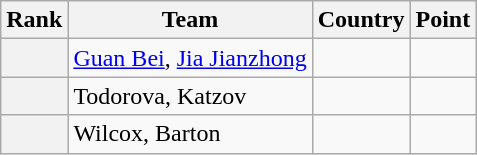<table class="wikitable sortable">
<tr>
<th>Rank</th>
<th>Team</th>
<th>Country</th>
<th>Point</th>
</tr>
<tr>
<th></th>
<td><a href='#'>Guan Bei</a>, <a href='#'>Jia Jianzhong</a></td>
<td></td>
<td></td>
</tr>
<tr>
<th></th>
<td>Todorova, Katzov</td>
<td></td>
<td></td>
</tr>
<tr>
<th></th>
<td>Wilcox, Barton</td>
<td></td>
<td></td>
</tr>
</table>
